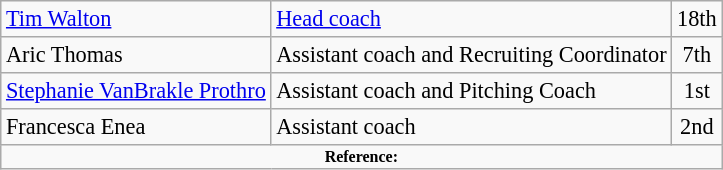<table class="wikitable" style="font-size:93%;">
<tr>
<td><a href='#'>Tim Walton</a></td>
<td><a href='#'>Head coach</a></td>
<td align=center>18th</td>
</tr>
<tr>
<td>Aric Thomas</td>
<td>Assistant coach and Recruiting Coordinator</td>
<td align=center>7th</td>
</tr>
<tr>
<td><a href='#'>Stephanie VanBrakle Prothro</a></td>
<td>Assistant coach and Pitching Coach</td>
<td align=center>1st</td>
</tr>
<tr>
<td>Francesca Enea</td>
<td>Assistant coach</td>
<td align=center>2nd</td>
</tr>
<tr>
<td colspan="4"  style="font-size:8pt; text-align:center;"><strong>Reference:</strong></td>
</tr>
</table>
